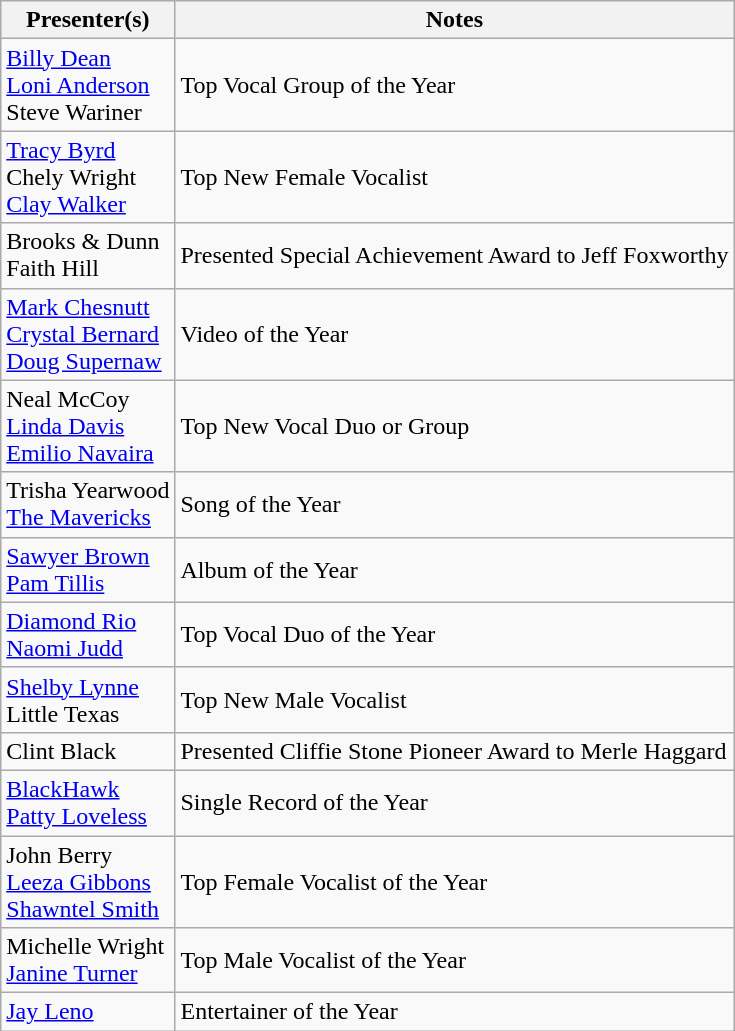<table class="wikitable">
<tr>
<th>Presenter(s)</th>
<th>Notes</th>
</tr>
<tr>
<td><a href='#'>Billy Dean</a><br><a href='#'>Loni Anderson</a><br>Steve Wariner</td>
<td>Top Vocal Group of the Year</td>
</tr>
<tr>
<td><a href='#'>Tracy Byrd</a><br>Chely Wright<br><a href='#'>Clay Walker</a></td>
<td>Top New Female Vocalist</td>
</tr>
<tr>
<td>Brooks & Dunn<br>Faith Hill</td>
<td>Presented Special Achievement Award to Jeff Foxworthy</td>
</tr>
<tr>
<td><a href='#'>Mark Chesnutt</a><br><a href='#'>Crystal Bernard</a><br><a href='#'>Doug Supernaw</a></td>
<td>Video of the Year</td>
</tr>
<tr>
<td>Neal McCoy<br><a href='#'>Linda Davis</a><br><a href='#'>Emilio Navaira</a></td>
<td>Top New Vocal Duo or Group</td>
</tr>
<tr>
<td>Trisha Yearwood<br><a href='#'>The Mavericks</a></td>
<td>Song of the Year</td>
</tr>
<tr>
<td><a href='#'>Sawyer Brown</a><br><a href='#'>Pam Tillis</a></td>
<td>Album of the Year</td>
</tr>
<tr>
<td><a href='#'>Diamond Rio</a><br><a href='#'>Naomi Judd</a></td>
<td>Top Vocal Duo of the Year</td>
</tr>
<tr>
<td><a href='#'>Shelby Lynne</a><br>Little Texas</td>
<td>Top New Male Vocalist</td>
</tr>
<tr>
<td>Clint Black</td>
<td>Presented Cliffie Stone Pioneer Award to Merle Haggard</td>
</tr>
<tr>
<td><a href='#'>BlackHawk</a><br><a href='#'>Patty Loveless</a></td>
<td>Single Record of the Year</td>
</tr>
<tr>
<td>John Berry<br><a href='#'>Leeza Gibbons</a><br><a href='#'>Shawntel Smith</a></td>
<td>Top Female Vocalist of the Year</td>
</tr>
<tr>
<td>Michelle Wright<br><a href='#'>Janine Turner</a></td>
<td>Top Male Vocalist of the Year</td>
</tr>
<tr>
<td><a href='#'>Jay Leno</a></td>
<td>Entertainer of the Year</td>
</tr>
</table>
